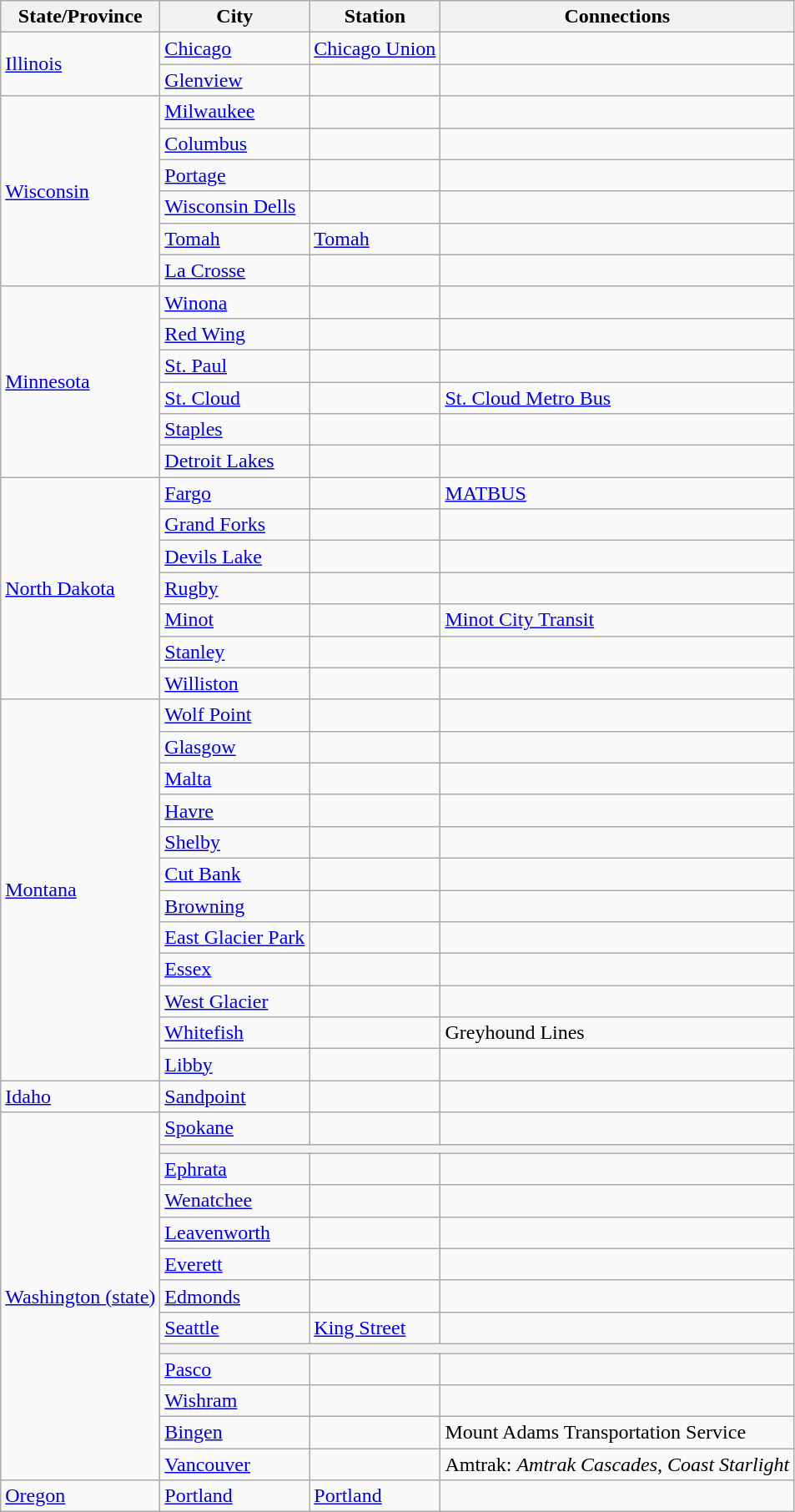<table class="wikitable mw-collapsible">
<tr>
<th>State/Province</th>
<th>City</th>
<th>Station</th>
<th>Connections</th>
</tr>
<tr>
<td rowspan='2'><a href='#'>Illinois</a></td>
<td><a href='#'>Chicago</a></td>
<td><a href='#'>Chicago Union</a></td>
<td></td>
</tr>
<tr>
<td><a href='#'>Glenview</a></td>
<td></td>
<td></td>
</tr>
<tr>
<td rowspan='6'><a href='#'>Wisconsin</a></td>
<td><a href='#'>Milwaukee</a></td>
<td></td>
<td></td>
</tr>
<tr>
<td><a href='#'>Columbus</a></td>
<td></td>
<td></td>
</tr>
<tr>
<td><a href='#'>Portage</a></td>
<td></td>
<td></td>
</tr>
<tr>
<td><a href='#'>Wisconsin Dells</a></td>
<td></td>
<td></td>
</tr>
<tr>
<td><a href='#'>Tomah</a></td>
<td><a href='#'>Tomah</a></td>
<td></td>
</tr>
<tr>
<td><a href='#'>La Crosse</a></td>
<td></td>
<td></td>
</tr>
<tr>
<td rowspan='6'><a href='#'>Minnesota</a></td>
<td><a href='#'>Winona</a></td>
<td></td>
<td></td>
</tr>
<tr>
<td><a href='#'>Red Wing</a></td>
<td></td>
<td></td>
</tr>
<tr>
<td><a href='#'>St. Paul</a></td>
<td></td>
<td></td>
</tr>
<tr>
<td><a href='#'>St. Cloud</a></td>
<td></td>
<td> <a href='#'>St. Cloud Metro Bus</a></td>
</tr>
<tr>
<td><a href='#'>Staples</a></td>
<td></td>
<td></td>
</tr>
<tr>
<td><a href='#'>Detroit Lakes</a></td>
<td></td>
<td></td>
</tr>
<tr>
<td rowspan='7'><a href='#'>North Dakota</a></td>
<td><a href='#'>Fargo</a></td>
<td></td>
<td> <a href='#'>MATBUS</a></td>
</tr>
<tr>
<td><a href='#'>Grand Forks</a></td>
<td></td>
<td></td>
</tr>
<tr>
<td><a href='#'>Devils Lake</a></td>
<td></td>
<td></td>
</tr>
<tr>
<td><a href='#'>Rugby</a></td>
<td></td>
<td></td>
</tr>
<tr>
<td><a href='#'>Minot</a></td>
<td></td>
<td> <a href='#'>Minot City Transit</a></td>
</tr>
<tr>
<td><a href='#'>Stanley</a></td>
<td></td>
<td></td>
</tr>
<tr>
<td><a href='#'>Williston</a></td>
<td></td>
<td></td>
</tr>
<tr>
<td rowspan='12'><a href='#'>Montana</a></td>
<td><a href='#'>Wolf Point</a></td>
<td></td>
<td></td>
</tr>
<tr>
<td><a href='#'>Glasgow</a></td>
<td></td>
<td></td>
</tr>
<tr>
<td><a href='#'>Malta</a></td>
<td></td>
<td></td>
</tr>
<tr>
<td><a href='#'>Havre</a></td>
<td></td>
<td></td>
</tr>
<tr>
<td><a href='#'>Shelby</a></td>
<td></td>
<td></td>
</tr>
<tr>
<td><a href='#'>Cut Bank</a></td>
<td></td>
<td></td>
</tr>
<tr>
<td><a href='#'>Browning</a></td>
<td></td>
<td></td>
</tr>
<tr>
<td><a href='#'>East Glacier Park</a></td>
<td></td>
<td></td>
</tr>
<tr>
<td><a href='#'>Essex</a></td>
<td></td>
<td></td>
</tr>
<tr>
<td><a href='#'>West Glacier</a></td>
<td></td>
<td></td>
</tr>
<tr>
<td><a href='#'>Whitefish</a></td>
<td></td>
<td> Greyhound Lines</td>
</tr>
<tr>
<td><a href='#'>Libby</a></td>
<td></td>
<td></td>
</tr>
<tr>
<td rowspan='1'><a href='#'>Idaho</a></td>
<td><a href='#'>Sandpoint</a></td>
<td></td>
</tr>
<tr>
<td rowspan="13"><a href='#'>Washington (state)</a></td>
<td><a href='#'>Spokane</a></td>
<td></td>
<td></td>
</tr>
<tr>
<th colspan="3"></th>
</tr>
<tr>
<td><a href='#'>Ephrata</a></td>
<td></td>
<td></td>
</tr>
<tr>
<td><a href='#'>Wenatchee</a></td>
<td></td>
<td></td>
</tr>
<tr>
<td><a href='#'>Leavenworth</a></td>
<td></td>
<td></td>
</tr>
<tr>
<td><a href='#'>Everett</a></td>
<td></td>
<td></td>
</tr>
<tr>
<td><a href='#'>Edmonds</a></td>
<td></td>
<td></td>
</tr>
<tr>
<td><a href='#'>Seattle</a></td>
<td><a href='#'>King Street</a></td>
<td></td>
</tr>
<tr>
<th colspan="3"></th>
</tr>
<tr>
<td><a href='#'>Pasco</a></td>
<td></td>
<td></td>
</tr>
<tr>
<td><a href='#'>Wishram</a></td>
<td></td>
<td></td>
</tr>
<tr>
<td><a href='#'>Bingen</a></td>
<td></td>
<td> Mount Adams Transportation Service</td>
</tr>
<tr>
<td><a href='#'>Vancouver</a></td>
<td></td>
<td> Amtrak: <em>Amtrak Cascades</em>, <em>Coast Starlight</em></td>
</tr>
<tr>
<td rowspan='1'><a href='#'>Oregon</a></td>
<td><a href='#'>Portland</a></td>
<td><a href='#'>Portland</a></td>
<td></td>
</tr>
</table>
